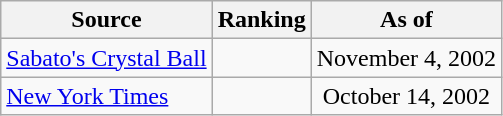<table class="wikitable" style="text-align:center">
<tr>
<th>Source</th>
<th>Ranking</th>
<th>As of</th>
</tr>
<tr>
<td align=left><a href='#'>Sabato's Crystal Ball</a></td>
<td></td>
<td>November 4, 2002</td>
</tr>
<tr>
<td align=left><a href='#'>New York Times</a></td>
<td></td>
<td>October 14, 2002</td>
</tr>
</table>
